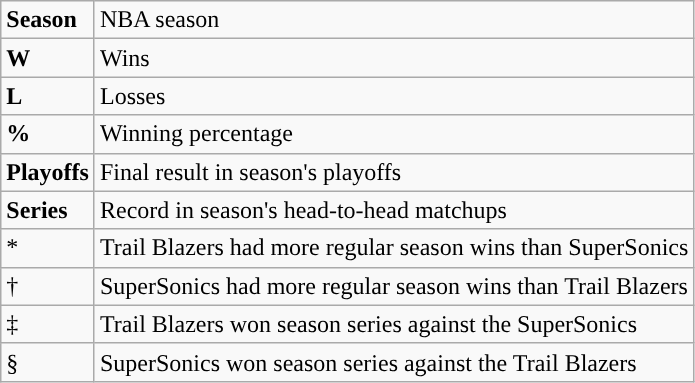<table class="wikitable">
<tr>
<td><strong>Season</strong></td>
<td>NBA season</td>
</tr>
<tr>
<td><strong>W</strong></td>
<td>Wins</td>
</tr>
<tr>
<td><strong>L</strong></td>
<td>Losses</td>
</tr>
<tr>
<td><strong>%</strong></td>
<td>Winning percentage</td>
</tr>
<tr>
<td><strong>Playoffs</strong></td>
<td>Final result in season's playoffs</td>
</tr>
<tr>
<td><strong>Series</strong></td>
<td>Record in season's head-to-head matchups</td>
</tr>
<tr>
<td>*</td>
<td>Trail Blazers had more regular season wins than SuperSonics</td>
</tr>
<tr>
<td>†</td>
<td>SuperSonics had more regular season wins than Trail Blazers</td>
</tr>
<tr>
<td>‡</td>
<td>Trail Blazers won season series against the SuperSonics</td>
</tr>
<tr>
<td>§</td>
<td>SuperSonics won season series against the Trail Blazers</td>
</tr>
</table>
